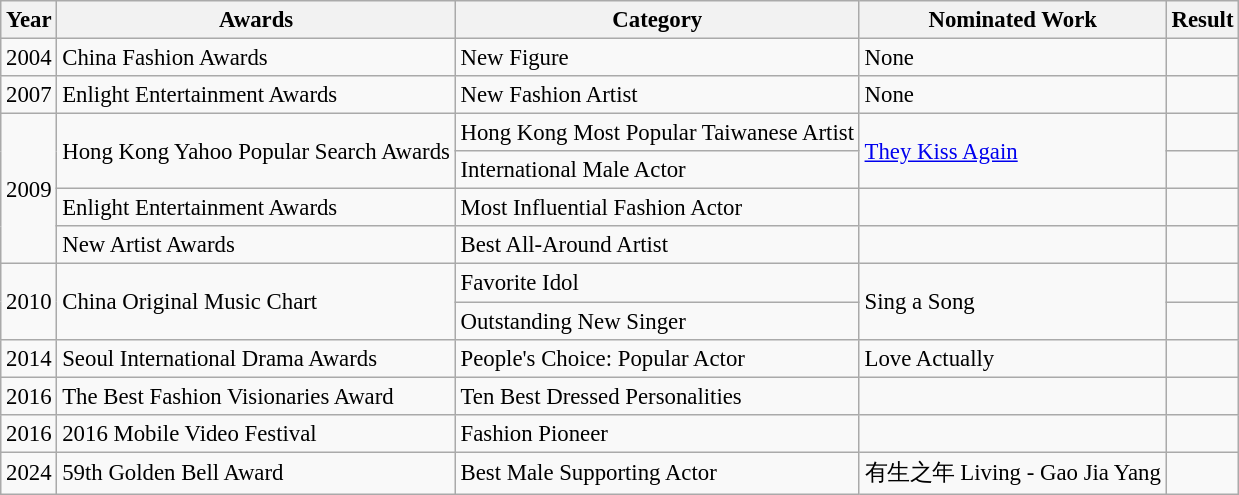<table class="wikitable" style="font-size: 95%;">
<tr>
<th>Year</th>
<th>Awards</th>
<th>Category</th>
<th>Nominated Work</th>
<th>Result</th>
</tr>
<tr>
<td>2004</td>
<td>China Fashion Awards</td>
<td>New Figure</td>
<td>None</td>
<td></td>
</tr>
<tr>
<td>2007</td>
<td>Enlight Entertainment Awards</td>
<td>New Fashion Artist</td>
<td>None</td>
<td></td>
</tr>
<tr>
<td rowspan="4">2009</td>
<td rowspan="2">Hong Kong Yahoo Popular Search Awards</td>
<td>Hong Kong Most Popular Taiwanese Artist</td>
<td rowspan="2"><a href='#'>They Kiss Again</a></td>
<td></td>
</tr>
<tr>
<td>International Male Actor</td>
<td></td>
</tr>
<tr>
<td>Enlight Entertainment Awards</td>
<td>Most Influential Fashion Actor</td>
<td></td>
<td></td>
</tr>
<tr>
<td>New Artist Awards</td>
<td>Best All-Around Artist</td>
<td></td>
<td></td>
</tr>
<tr>
<td rowspan="2">2010</td>
<td rowspan="2">China Original Music Chart</td>
<td>Favorite Idol</td>
<td rowspan="2">Sing a Song</td>
<td></td>
</tr>
<tr>
<td>Outstanding New Singer</td>
<td></td>
</tr>
<tr>
<td>2014</td>
<td>Seoul International Drama Awards</td>
<td>People's Choice: Popular Actor</td>
<td>Love Actually</td>
<td></td>
</tr>
<tr>
<td>2016</td>
<td>The Best Fashion Visionaries Award</td>
<td>Ten Best Dressed Personalities</td>
<td></td>
<td></td>
</tr>
<tr>
<td>2016</td>
<td>2016 Mobile Video Festival</td>
<td>Fashion Pioneer</td>
<td></td>
<td></td>
</tr>
<tr>
<td>2024</td>
<td>59th Golden Bell Award</td>
<td>Best Male Supporting Actor</td>
<td>有生之年 Living - Gao Jia Yang</td>
<td></td>
</tr>
</table>
